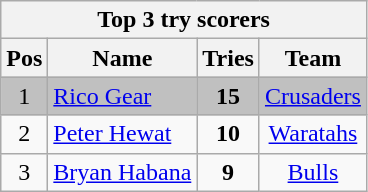<table class="wikitable" style="text-align:center">
<tr>
<th colspan="9">Top 3 try scorers</th>
</tr>
<tr>
<th>Pos</th>
<th>Name</th>
<th>Tries</th>
<th>Team</th>
</tr>
<tr style="background:silver">
<td>1</td>
<td style="text-align:left"><a href='#'>Rico Gear</a></td>
<td><strong>15</strong></td>
<td><a href='#'>Crusaders</a></td>
</tr>
<tr>
<td>2</td>
<td style="text-align:left"><a href='#'>Peter Hewat</a></td>
<td><strong>10</strong></td>
<td><a href='#'>Waratahs</a></td>
</tr>
<tr>
<td>3</td>
<td style="text-align:left"><a href='#'>Bryan Habana</a></td>
<td><strong>9</strong></td>
<td><a href='#'>Bulls</a></td>
</tr>
</table>
